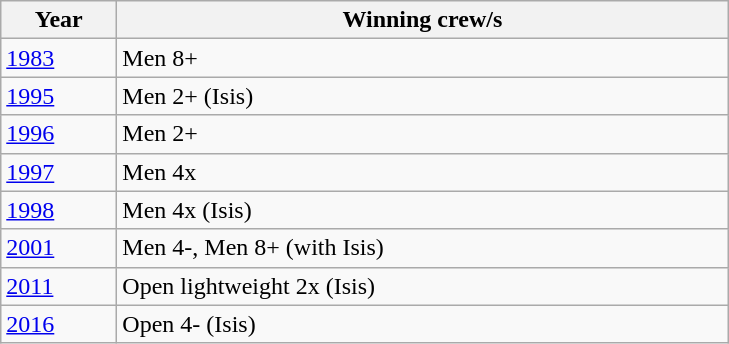<table class="wikitable">
<tr>
<th width=70>Year</th>
<th width=400>Winning crew/s</th>
</tr>
<tr>
<td><a href='#'>1983</a></td>
<td>Men 8+</td>
</tr>
<tr>
<td><a href='#'>1995</a></td>
<td>Men 2+ (Isis)</td>
</tr>
<tr>
<td><a href='#'>1996</a></td>
<td>Men 2+</td>
</tr>
<tr>
<td><a href='#'>1997</a></td>
<td>Men 4x</td>
</tr>
<tr>
<td><a href='#'>1998</a></td>
<td>Men 4x (Isis)</td>
</tr>
<tr>
<td><a href='#'>2001</a></td>
<td>Men 4-, Men 8+ (with Isis) </td>
</tr>
<tr>
<td><a href='#'>2011</a></td>
<td>Open lightweight 2x (Isis) </td>
</tr>
<tr>
<td><a href='#'>2016</a></td>
<td>Open 4- (Isis) </td>
</tr>
</table>
